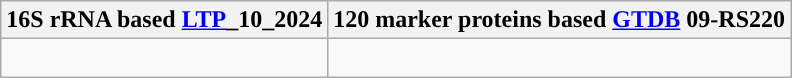<table class="wikitable">
<tr>
<th colspan=1>16S rRNA based <a href='#'>LTP</a>_10_2024</th>
<th colspan=1>120 marker proteins based <a href='#'>GTDB</a> 09-RS220</th>
</tr>
<tr>
<td style="vertical-align:top"><br></td>
<td><br></td>
</tr>
</table>
